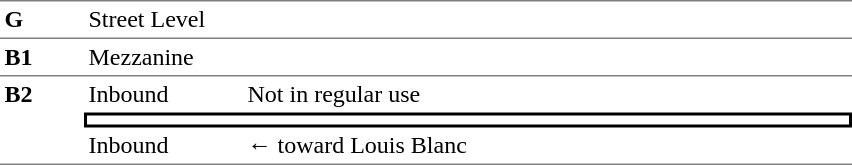<table cellspacing="0" cellpadding="3" border="0">
<tr>
<td style="border-top:solid 1px gray;" width="50" valign="top"><strong>G</strong></td>
<td style="border-top:solid 1px gray;" width="100" valign="top">Street Level</td>
<td style="border-top:solid 1px gray;" width="400" valign="top"></td>
</tr>
<tr>
<td style="border-top:solid 1px gray;" width="50" valign="top"><strong>B1</strong></td>
<td style="border-top:solid 1px gray;" width="100" valign="top">Mezzanine</td>
<td style="border-top:solid 1px gray;" width="400" valign="top"></td>
</tr>
<tr>
<td rowspan="3" style="border-top:solid 1px gray;border-bottom:solid 1px gray;" width="50" valign="top"><strong>B2</strong></td>
<td style="border-top:solid 1px gray;" width="100">Inbound</td>
<td style="border-top:solid 1px gray;" width="390">Not in regular use</td>
</tr>
<tr>
<td colspan="2" style="border-top:solid 2px black;border-right:solid 2px black;border-left:solid 2px black;border-bottom:solid 2px black;text-align:center;"></td>
</tr>
<tr>
<td style="border-bottom:solid 1px gray;" width="100">Inbound</td>
<td style="border-bottom:solid 1px gray;" width="390">←   toward Louis Blanc <br></td>
</tr>
</table>
